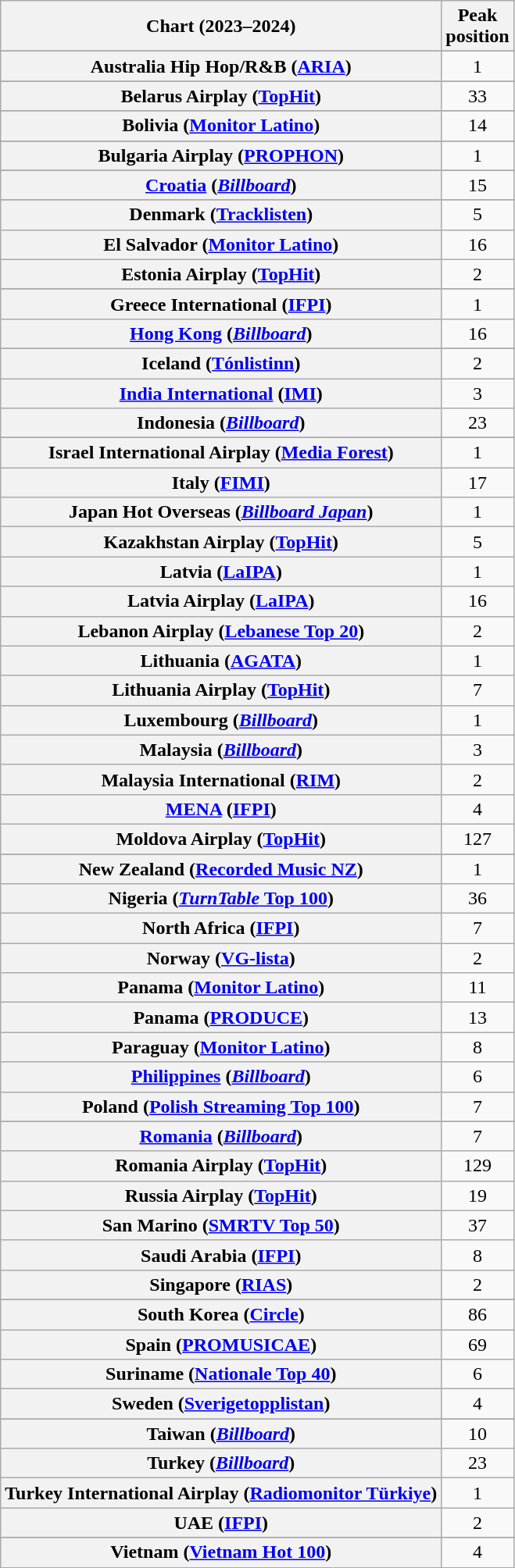<table class="wikitable sortable plainrowheaders" style="text-align:center">
<tr>
<th scope="col">Chart (2023–2024)</th>
<th scope="col">Peak<br>position</th>
</tr>
<tr>
</tr>
<tr>
<th scope="row">Australia Hip Hop/R&B (<a href='#'>ARIA</a>)</th>
<td>1</td>
</tr>
<tr>
</tr>
<tr>
<th scope="row">Belarus Airplay (<a href='#'>TopHit</a>)</th>
<td>33</td>
</tr>
<tr>
</tr>
<tr>
</tr>
<tr>
<th scope="row">Bolivia (<a href='#'>Monitor Latino</a>)</th>
<td>14</td>
</tr>
<tr>
</tr>
<tr>
<th scope="row">Bulgaria Airplay (<a href='#'>PROPHON</a>)</th>
<td>1</td>
</tr>
<tr>
</tr>
<tr>
</tr>
<tr>
</tr>
<tr>
</tr>
<tr>
<th scope="row"><a href='#'>Croatia</a> (<em><a href='#'>Billboard</a></em>)</th>
<td>15</td>
</tr>
<tr>
</tr>
<tr>
<th scope="row">Denmark (<a href='#'>Tracklisten</a>)</th>
<td>5</td>
</tr>
<tr>
<th scope="row">El Salvador (<a href='#'>Monitor Latino</a>)</th>
<td>16</td>
</tr>
<tr>
<th scope="row">Estonia Airplay (<a href='#'>TopHit</a>)</th>
<td>2</td>
</tr>
<tr>
</tr>
<tr>
</tr>
<tr>
</tr>
<tr>
</tr>
<tr>
<th scope="row">Greece International (<a href='#'>IFPI</a>)</th>
<td>1</td>
</tr>
<tr>
<th scope="row"><a href='#'>Hong Kong</a> (<em><a href='#'>Billboard</a></em>)</th>
<td>16</td>
</tr>
<tr>
</tr>
<tr>
<th scope="row">Iceland (<a href='#'>Tónlistinn</a>)</th>
<td>2</td>
</tr>
<tr>
<th scope="row"><a href='#'>India International</a> (<a href='#'>IMI</a>)</th>
<td>3</td>
</tr>
<tr>
<th scope="row">Indonesia (<em><a href='#'>Billboard</a></em>)</th>
<td>23</td>
</tr>
<tr>
</tr>
<tr>
<th scope="row">Israel International Airplay (<a href='#'>Media Forest</a>)</th>
<td>1</td>
</tr>
<tr>
<th scope="row">Italy (<a href='#'>FIMI</a>)</th>
<td>17</td>
</tr>
<tr>
<th scope="row">Japan Hot Overseas (<em><a href='#'>Billboard Japan</a></em>)</th>
<td>1</td>
</tr>
<tr>
<th scope="row">Kazakhstan Airplay (<a href='#'>TopHit</a>)</th>
<td>5</td>
</tr>
<tr>
<th scope="row">Latvia (<a href='#'>LaIPA</a>)</th>
<td>1</td>
</tr>
<tr>
<th scope="row">Latvia Airplay (<a href='#'>LaIPA</a>)</th>
<td>16</td>
</tr>
<tr>
<th scope="row">Lebanon Airplay (<a href='#'>Lebanese Top 20</a>)</th>
<td>2</td>
</tr>
<tr>
<th scope="row">Lithuania (<a href='#'>AGATA</a>)</th>
<td>1</td>
</tr>
<tr>
<th scope="row">Lithuania Airplay (<a href='#'>TopHit</a>)</th>
<td>7</td>
</tr>
<tr>
<th scope="row">Luxembourg (<em><a href='#'>Billboard</a></em>)</th>
<td>1</td>
</tr>
<tr>
<th scope="row">Malaysia (<em><a href='#'>Billboard</a></em>)</th>
<td>3</td>
</tr>
<tr>
<th scope="row">Malaysia International (<a href='#'>RIM</a>)</th>
<td>2</td>
</tr>
<tr>
<th scope="row"><a href='#'>MENA</a> (<a href='#'>IFPI</a>)</th>
<td>4</td>
</tr>
<tr>
<th scope="row">Moldova Airplay (<a href='#'>TopHit</a>)</th>
<td>127</td>
</tr>
<tr>
</tr>
<tr>
</tr>
<tr>
<th scope="row">New Zealand (<a href='#'>Recorded Music NZ</a>)</th>
<td>1</td>
</tr>
<tr>
<th scope="row">Nigeria (<a href='#'><em>TurnTable</em> Top 100</a>)</th>
<td>36</td>
</tr>
<tr>
<th scope="row">North Africa (<a href='#'>IFPI</a>)</th>
<td>7</td>
</tr>
<tr>
<th scope="row">Norway (<a href='#'>VG-lista</a>)</th>
<td>2</td>
</tr>
<tr>
<th scope="row">Panama (<a href='#'>Monitor Latino</a>)</th>
<td>11</td>
</tr>
<tr>
<th scope="row">Panama (<a href='#'>PRODUCE</a>)</th>
<td>13</td>
</tr>
<tr>
<th scope="row">Paraguay (<a href='#'>Monitor Latino</a>)</th>
<td>8</td>
</tr>
<tr>
<th scope="row"><a href='#'>Philippines</a> (<em><a href='#'>Billboard</a></em>)</th>
<td>6</td>
</tr>
<tr>
<th scope="row">Poland (<a href='#'>Polish Streaming Top 100</a>)</th>
<td>7</td>
</tr>
<tr>
</tr>
<tr>
<th scope="row"><a href='#'>Romania</a> (<em><a href='#'>Billboard</a></em>)</th>
<td>7</td>
</tr>
<tr>
<th scope="row">Romania Airplay (<a href='#'>TopHit</a>)</th>
<td>129</td>
</tr>
<tr>
<th scope="row">Russia Airplay (<a href='#'>TopHit</a>)</th>
<td>19</td>
</tr>
<tr>
<th scope="row">San Marino (<a href='#'>SMRTV Top 50</a>)</th>
<td>37</td>
</tr>
<tr>
<th scope="row">Saudi Arabia (<a href='#'>IFPI</a>)</th>
<td>8</td>
</tr>
<tr>
<th scope="row">Singapore (<a href='#'>RIAS</a>)</th>
<td>2</td>
</tr>
<tr>
</tr>
<tr>
</tr>
<tr>
</tr>
<tr>
<th scope="row">South Korea (<a href='#'>Circle</a>)</th>
<td>86</td>
</tr>
<tr>
<th scope="row">Spain (<a href='#'>PROMUSICAE</a>)</th>
<td>69</td>
</tr>
<tr>
<th scope="row">Suriname (<a href='#'>Nationale Top 40</a>)</th>
<td>6</td>
</tr>
<tr>
<th scope="row">Sweden (<a href='#'>Sverigetopplistan</a>)</th>
<td>4</td>
</tr>
<tr>
</tr>
<tr>
<th scope="row">Taiwan (<em><a href='#'>Billboard</a></em>)</th>
<td>10</td>
</tr>
<tr>
<th scope="row">Turkey (<em><a href='#'>Billboard</a></em>)</th>
<td>23</td>
</tr>
<tr>
<th scope="row">Turkey International Airplay (<a href='#'>Radiomonitor Türkiye</a>)</th>
<td>1</td>
</tr>
<tr>
<th scope="row">UAE (<a href='#'>IFPI</a>)</th>
<td>2</td>
</tr>
<tr>
</tr>
<tr>
</tr>
<tr>
</tr>
<tr>
</tr>
<tr>
</tr>
<tr>
</tr>
<tr>
</tr>
<tr>
</tr>
<tr>
</tr>
<tr>
</tr>
<tr>
<th scope="row">Vietnam (<a href='#'>Vietnam Hot 100</a>)</th>
<td>4</td>
</tr>
</table>
